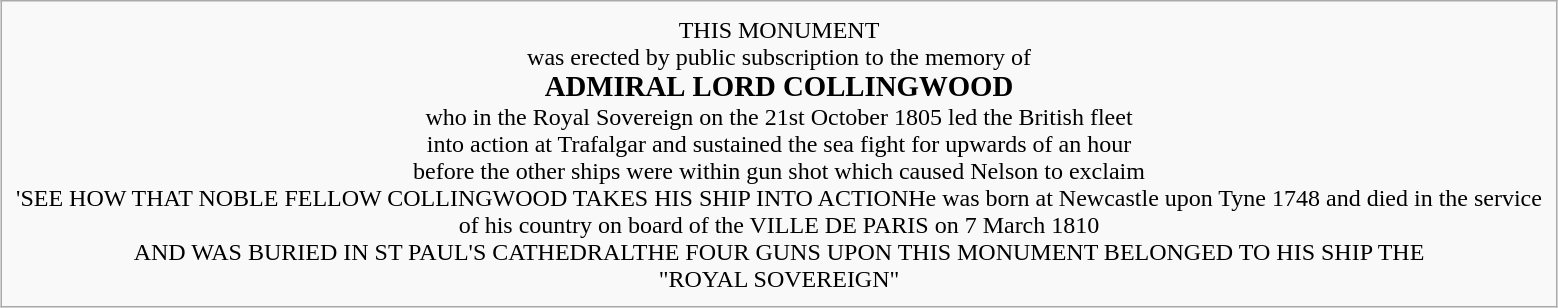<table class="wikitable" style="margin:auto">
<tr>
<td style="text-align:center; padding: 0.6em;">THIS MONUMENT<br>was erected by public subscription to the memory of<br><big><strong>ADMIRAL</strong> <strong>LORD COLLINGWOOD</strong></big><br>who in the Royal Sovereign on the 21st October 1805 led the British fleet<br>into action at Trafalgar and sustained the sea fight for upwards of an hour<br>before the other ships were within gun shot which caused Nelson to exclaim<br>'SEE HOW THAT NOBLE FELLOW COLLINGWOOD TAKES HIS SHIP INTO ACTIONHe was born at Newcastle upon Tyne 1748 and died in the service<br>of his country on board of the VILLE DE PARIS on 7 March 1810<br>AND WAS BURIED IN ST PAUL'S CATHEDRALTHE FOUR GUNS UPON THIS MONUMENT BELONGED TO HIS SHIP THE<br>"ROYAL SOVEREIGN"</td>
</tr>
</table>
